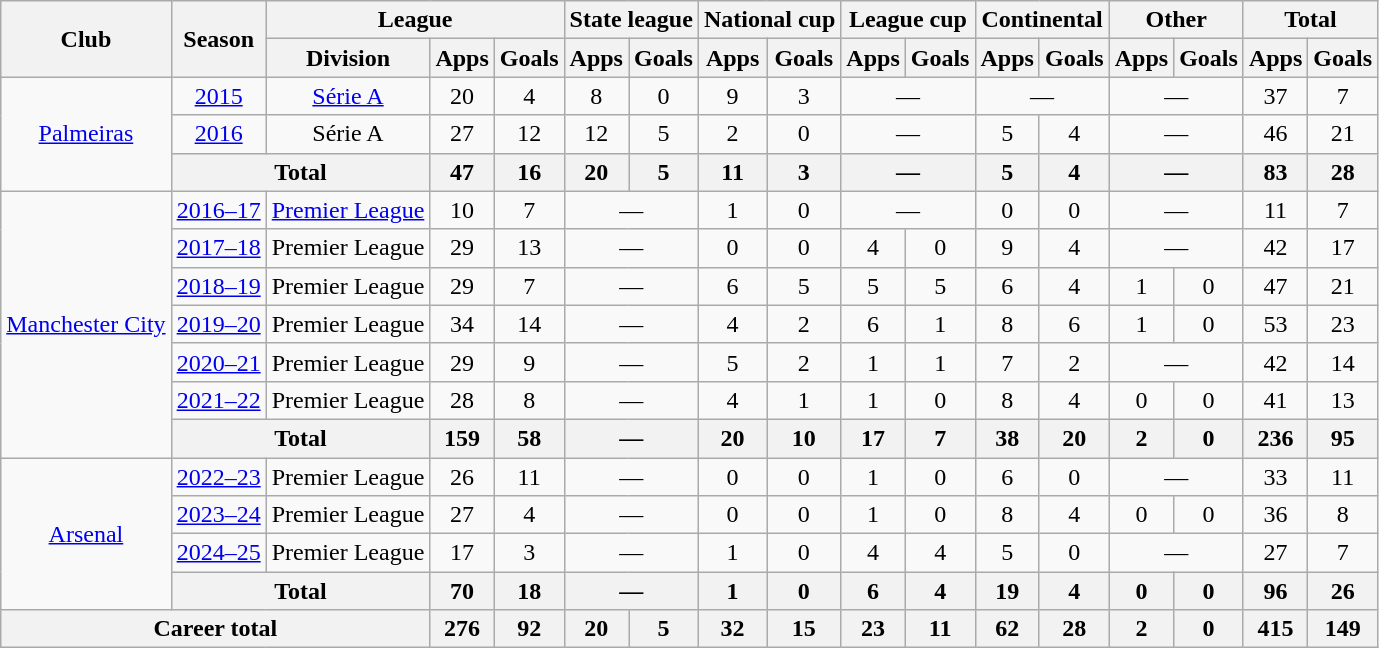<table class="wikitable" style="text-align: center;">
<tr>
<th rowspan="2">Club</th>
<th rowspan="2">Season</th>
<th colspan="3">League</th>
<th colspan="2">State league</th>
<th colspan="2">National cup</th>
<th colspan="2">League cup</th>
<th colspan="2">Continental</th>
<th colspan="2">Other</th>
<th colspan="2">Total</th>
</tr>
<tr>
<th>Division</th>
<th>Apps</th>
<th>Goals</th>
<th>Apps</th>
<th>Goals</th>
<th>Apps</th>
<th>Goals</th>
<th>Apps</th>
<th>Goals</th>
<th>Apps</th>
<th>Goals</th>
<th>Apps</th>
<th>Goals</th>
<th>Apps</th>
<th>Goals</th>
</tr>
<tr>
<td rowspan="3"><a href='#'>Palmeiras</a></td>
<td><a href='#'>2015</a></td>
<td><a href='#'>Série A</a></td>
<td>20</td>
<td>4</td>
<td>8</td>
<td>0</td>
<td>9</td>
<td>3</td>
<td colspan="2">—</td>
<td colspan="2">—</td>
<td colspan="2">—</td>
<td>37</td>
<td>7</td>
</tr>
<tr>
<td><a href='#'>2016</a></td>
<td>Série A</td>
<td>27</td>
<td>12</td>
<td>12</td>
<td>5</td>
<td>2</td>
<td>0</td>
<td colspan=2>—</td>
<td>5</td>
<td>4</td>
<td colspan="2">—</td>
<td>46</td>
<td>21</td>
</tr>
<tr>
<th colspan="2">Total</th>
<th>47</th>
<th>16</th>
<th>20</th>
<th>5</th>
<th>11</th>
<th>3</th>
<th colspan="2">—</th>
<th>5</th>
<th>4</th>
<th colspan="2">—</th>
<th>83</th>
<th>28</th>
</tr>
<tr>
<td rowspan="7"><a href='#'>Manchester City</a></td>
<td><a href='#'>2016–17</a></td>
<td><a href='#'>Premier League</a></td>
<td>10</td>
<td>7</td>
<td colspan="2">—</td>
<td>1</td>
<td>0</td>
<td colspan="2">—</td>
<td>0</td>
<td>0</td>
<td colspan="2">—</td>
<td>11</td>
<td>7</td>
</tr>
<tr>
<td><a href='#'>2017–18</a></td>
<td>Premier League</td>
<td>29</td>
<td>13</td>
<td colspan="2">—</td>
<td>0</td>
<td>0</td>
<td>4</td>
<td>0</td>
<td>9</td>
<td>4</td>
<td colspan=2>—</td>
<td>42</td>
<td>17</td>
</tr>
<tr>
<td><a href='#'>2018–19</a></td>
<td>Premier League</td>
<td>29</td>
<td>7</td>
<td colspan="2">—</td>
<td>6</td>
<td>5</td>
<td>5</td>
<td>5</td>
<td>6</td>
<td>4</td>
<td>1</td>
<td>0</td>
<td>47</td>
<td>21</td>
</tr>
<tr>
<td><a href='#'>2019–20</a></td>
<td>Premier League</td>
<td>34</td>
<td>14</td>
<td colspan="2">—</td>
<td>4</td>
<td>2</td>
<td>6</td>
<td>1</td>
<td>8</td>
<td>6</td>
<td>1</td>
<td>0</td>
<td>53</td>
<td>23</td>
</tr>
<tr>
<td><a href='#'>2020–21</a></td>
<td>Premier League</td>
<td>29</td>
<td>9</td>
<td colspan="2">—</td>
<td>5</td>
<td>2</td>
<td>1</td>
<td>1</td>
<td>7</td>
<td>2</td>
<td colspan="2">—</td>
<td>42</td>
<td>14</td>
</tr>
<tr>
<td><a href='#'>2021–22</a></td>
<td>Premier League</td>
<td>28</td>
<td>8</td>
<td colspan="2">—</td>
<td>4</td>
<td>1</td>
<td>1</td>
<td>0</td>
<td>8</td>
<td>4</td>
<td>0</td>
<td>0</td>
<td>41</td>
<td>13</td>
</tr>
<tr>
<th colspan="2">Total</th>
<th>159</th>
<th>58</th>
<th colspan="2">—</th>
<th>20</th>
<th>10</th>
<th>17</th>
<th>7</th>
<th>38</th>
<th>20</th>
<th>2</th>
<th>0</th>
<th>236</th>
<th>95</th>
</tr>
<tr>
<td rowspan="4"><a href='#'>Arsenal</a></td>
<td><a href='#'>2022–23</a></td>
<td>Premier League</td>
<td>26</td>
<td>11</td>
<td colspan="2">—</td>
<td>0</td>
<td>0</td>
<td>1</td>
<td>0</td>
<td>6</td>
<td>0</td>
<td colspan="2">—</td>
<td>33</td>
<td>11</td>
</tr>
<tr>
<td><a href='#'>2023–24</a></td>
<td>Premier League</td>
<td>27</td>
<td>4</td>
<td colspan="2">—</td>
<td>0</td>
<td>0</td>
<td>1</td>
<td>0</td>
<td>8</td>
<td>4</td>
<td>0</td>
<td>0</td>
<td>36</td>
<td>8</td>
</tr>
<tr>
<td><a href='#'>2024–25</a></td>
<td>Premier League</td>
<td>17</td>
<td>3</td>
<td colspan="2">—</td>
<td>1</td>
<td>0</td>
<td>4</td>
<td>4</td>
<td>5</td>
<td>0</td>
<td colspan="2">—</td>
<td>27</td>
<td>7</td>
</tr>
<tr>
<th colspan="2">Total</th>
<th>70</th>
<th>18</th>
<th colspan="2">—</th>
<th>1</th>
<th>0</th>
<th>6</th>
<th>4</th>
<th>19</th>
<th>4</th>
<th>0</th>
<th>0</th>
<th>96</th>
<th>26</th>
</tr>
<tr>
<th colspan="3">Career total</th>
<th>276</th>
<th>92</th>
<th>20</th>
<th>5</th>
<th>32</th>
<th>15</th>
<th>23</th>
<th>11</th>
<th>62</th>
<th>28</th>
<th>2</th>
<th>0</th>
<th>415</th>
<th>149</th>
</tr>
</table>
